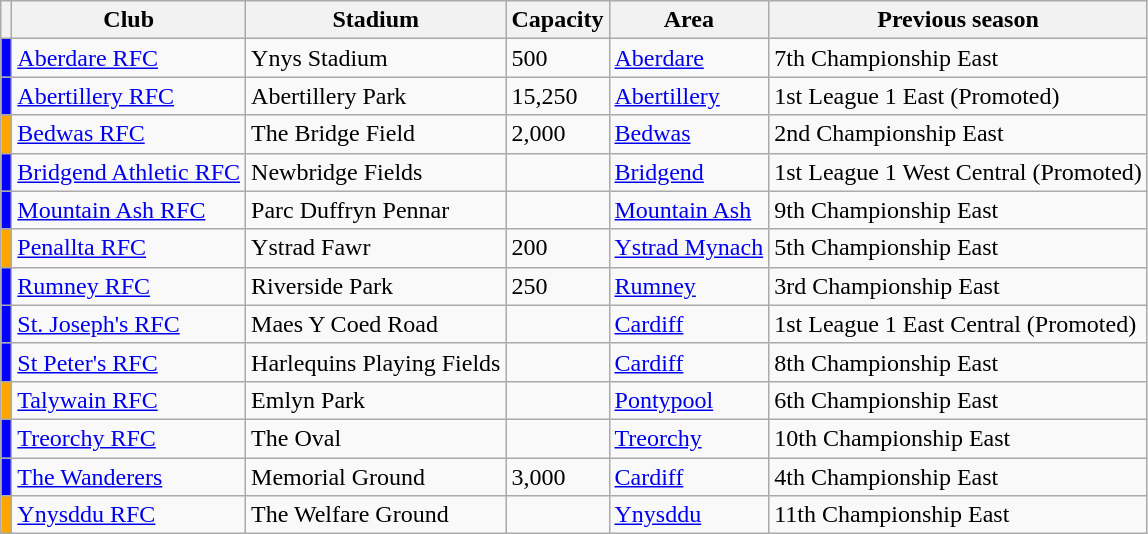<table class="wikitable sortable">
<tr>
<th></th>
<th>Club</th>
<th>Stadium</th>
<th>Capacity</th>
<th>Area</th>
<th>Previous season</th>
</tr>
<tr>
<td style="background: blue"></td>
<td><a href='#'>Aberdare RFC</a></td>
<td>Ynys Stadium</td>
<td>500</td>
<td><a href='#'>Aberdare</a></td>
<td>7th Championship East</td>
</tr>
<tr>
<td style="background: blue"></td>
<td><a href='#'>Abertillery RFC</a></td>
<td>Abertillery Park</td>
<td>15,250</td>
<td><a href='#'>Abertillery</a></td>
<td>1st League 1 East (Promoted)</td>
</tr>
<tr>
<td style="background: orange"></td>
<td><a href='#'>Bedwas RFC</a></td>
<td>The Bridge Field</td>
<td>2,000</td>
<td><a href='#'>Bedwas</a></td>
<td>2nd Championship East</td>
</tr>
<tr>
<td style="background: blue"></td>
<td><a href='#'>Bridgend Athletic RFC</a></td>
<td>Newbridge Fields</td>
<td></td>
<td><a href='#'>Bridgend</a></td>
<td>1st League 1 West Central (Promoted)</td>
</tr>
<tr>
<td style="background: blue"></td>
<td><a href='#'>Mountain Ash RFC</a></td>
<td>Parc Duffryn Pennar</td>
<td></td>
<td><a href='#'>Mountain Ash</a></td>
<td>9th Championship East</td>
</tr>
<tr>
<td style="background: orange"></td>
<td><a href='#'>Penallta RFC</a></td>
<td>Ystrad Fawr</td>
<td>200</td>
<td><a href='#'>Ystrad Mynach</a></td>
<td>5th Championship East</td>
</tr>
<tr>
<td style="background: blue"></td>
<td><a href='#'>Rumney RFC</a></td>
<td>Riverside Park</td>
<td>250</td>
<td><a href='#'>Rumney</a></td>
<td>3rd Championship East</td>
</tr>
<tr>
<td style="background: blue"></td>
<td><a href='#'>St. Joseph's RFC</a></td>
<td>Maes Y Coed Road</td>
<td></td>
<td><a href='#'>Cardiff</a></td>
<td>1st League 1 East Central (Promoted)</td>
</tr>
<tr>
<td style="background: blue"></td>
<td><a href='#'>St Peter's RFC</a></td>
<td>Harlequins Playing Fields</td>
<td></td>
<td><a href='#'>Cardiff</a></td>
<td>8th Championship East</td>
</tr>
<tr>
<td style="background: orange"></td>
<td><a href='#'>Talywain RFC</a></td>
<td>Emlyn Park</td>
<td></td>
<td><a href='#'>Pontypool</a></td>
<td>6th Championship East</td>
</tr>
<tr>
<td style="background: blue"></td>
<td><a href='#'>Treorchy RFC</a></td>
<td>The Oval</td>
<td></td>
<td><a href='#'>Treorchy</a></td>
<td>10th Championship East</td>
</tr>
<tr>
<td style="background: blue"></td>
<td><a href='#'>The Wanderers</a></td>
<td>Memorial Ground</td>
<td>3,000</td>
<td><a href='#'>Cardiff</a></td>
<td>4th Championship East</td>
</tr>
<tr>
<td style="background: orange"></td>
<td><a href='#'>Ynysddu RFC</a></td>
<td>The Welfare Ground</td>
<td></td>
<td><a href='#'>Ynysddu</a></td>
<td>11th Championship East</td>
</tr>
</table>
